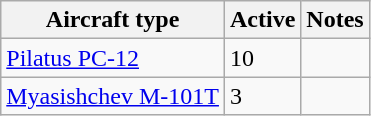<table class="wikitable sortable">
<tr>
<th>Aircraft type</th>
<th>Active</th>
<th>Notes</th>
</tr>
<tr>
<td><a href='#'>Pilatus PC-12</a></td>
<td>10</td>
<td></td>
</tr>
<tr>
<td><a href='#'>Myasishchev M-101T</a></td>
<td>3</td>
<td></td>
</tr>
</table>
